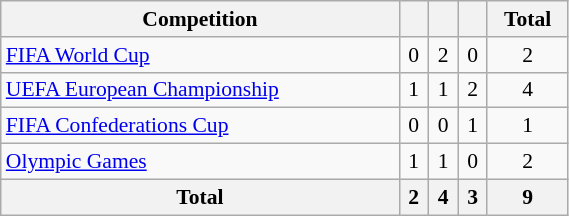<table class="wikitable" style="width:30%; font-size:90%; text-align:center;">
<tr>
<th>Competition</th>
<th></th>
<th></th>
<th></th>
<th>Total</th>
</tr>
<tr>
<td align=left><a href='#'>FIFA World Cup</a></td>
<td>0</td>
<td>2</td>
<td>0</td>
<td>2</td>
</tr>
<tr>
<td align=left><a href='#'>UEFA European Championship</a></td>
<td>1</td>
<td>1</td>
<td>2</td>
<td>4</td>
</tr>
<tr>
<td align=left><a href='#'>FIFA Confederations Cup</a></td>
<td>0</td>
<td>0</td>
<td>1</td>
<td>1</td>
</tr>
<tr>
<td align=left><a href='#'>Olympic Games</a></td>
<td>1</td>
<td>1</td>
<td>0</td>
<td>2</td>
</tr>
<tr>
<th>Total</th>
<th>2</th>
<th>4</th>
<th>3</th>
<th>9</th>
</tr>
</table>
